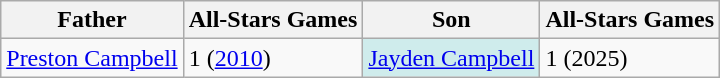<table class="wikitable sortable">
<tr>
<th>Father</th>
<th>All-Stars Games</th>
<th>Son</th>
<th>All-Stars Games</th>
</tr>
<tr>
<td><a href='#'>Preston Campbell</a></td>
<td>1 (<a href='#'>2010</a>)</td>
<td style="text-align:left; background:#cfecec;"><a href='#'>Jayden Campbell</a></td>
<td>1 (2025)</td>
</tr>
</table>
